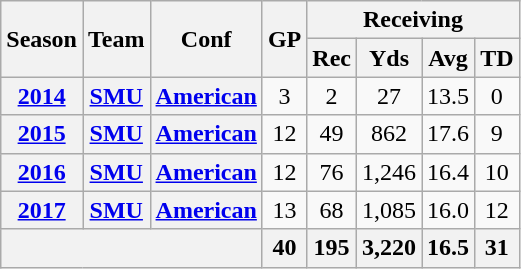<table class="wikitable" style="text-align:center;">
<tr>
<th rowspan="2">Season</th>
<th rowspan="2">Team</th>
<th rowspan="2">Conf</th>
<th rowspan="2">GP</th>
<th colspan="4">Receiving</th>
</tr>
<tr>
<th>Rec</th>
<th>Yds</th>
<th>Avg</th>
<th>TD</th>
</tr>
<tr>
<th><a href='#'>2014</a></th>
<th><a href='#'>SMU</a></th>
<th><a href='#'>American</a></th>
<td>3</td>
<td>2</td>
<td>27</td>
<td>13.5</td>
<td>0</td>
</tr>
<tr>
<th><a href='#'>2015</a></th>
<th><a href='#'>SMU</a></th>
<th><a href='#'>American</a></th>
<td>12</td>
<td>49</td>
<td>862</td>
<td>17.6</td>
<td>9</td>
</tr>
<tr>
<th><a href='#'>2016</a></th>
<th><a href='#'>SMU</a></th>
<th><a href='#'>American</a></th>
<td>12</td>
<td>76</td>
<td>1,246</td>
<td>16.4</td>
<td>10</td>
</tr>
<tr>
<th><a href='#'>2017</a></th>
<th><a href='#'>SMU</a></th>
<th><a href='#'>American</a></th>
<td>13</td>
<td>68</td>
<td>1,085</td>
<td>16.0</td>
<td>12</td>
</tr>
<tr>
<th colspan="3"></th>
<th>40</th>
<th>195</th>
<th>3,220</th>
<th>16.5</th>
<th>31</th>
</tr>
</table>
